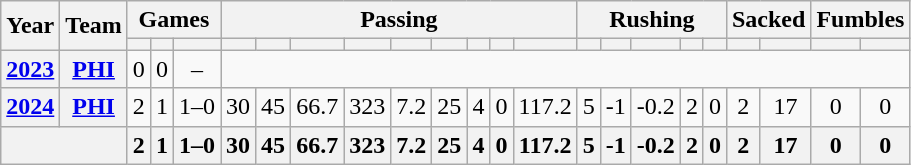<table class="wikitable" style="text-align:center;">
<tr>
<th rowspan="2">Year</th>
<th rowspan="2">Team</th>
<th colspan="3">Games</th>
<th colspan="9">Passing</th>
<th colspan="5">Rushing</th>
<th colspan="2">Sacked</th>
<th colspan="2">Fumbles</th>
</tr>
<tr>
<th></th>
<th></th>
<th></th>
<th></th>
<th></th>
<th></th>
<th></th>
<th></th>
<th></th>
<th></th>
<th></th>
<th></th>
<th></th>
<th></th>
<th></th>
<th></th>
<th></th>
<th></th>
<th></th>
<th></th>
<th></th>
</tr>
<tr>
<th><a href='#'>2023</a></th>
<th><a href='#'>PHI</a></th>
<td>0</td>
<td>0</td>
<td>–</td>
<td colspan="18"></td>
</tr>
<tr>
<th><a href='#'>2024</a></th>
<th><a href='#'>PHI</a></th>
<td>2</td>
<td>1</td>
<td>1–0</td>
<td>30</td>
<td>45</td>
<td>66.7</td>
<td>323</td>
<td>7.2</td>
<td>25</td>
<td>4</td>
<td>0</td>
<td>117.2</td>
<td>5</td>
<td>-1</td>
<td>-0.2</td>
<td>2</td>
<td>0</td>
<td>2</td>
<td>17</td>
<td>0</td>
<td>0</td>
</tr>
<tr>
<th colspan="2"></th>
<th>2</th>
<th>1</th>
<th>1–0</th>
<th>30</th>
<th>45</th>
<th>66.7</th>
<th>323</th>
<th>7.2</th>
<th>25</th>
<th>4</th>
<th>0</th>
<th>117.2</th>
<th>5</th>
<th>-1</th>
<th>-0.2</th>
<th>2</th>
<th>0</th>
<th>2</th>
<th>17</th>
<th>0</th>
<th>0</th>
</tr>
</table>
